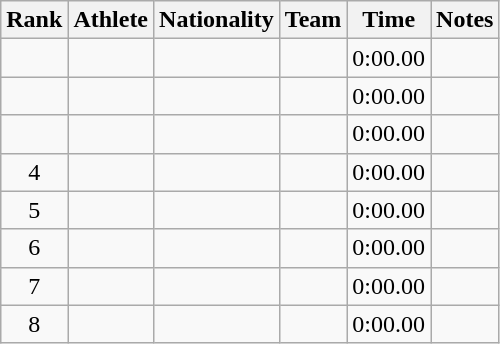<table class="wikitable sortable plainrowheaders" style="text-align:center">
<tr>
<th scope="col">Rank</th>
<th scope="col">Athlete</th>
<th scope="col">Nationality</th>
<th scope="col">Team</th>
<th scope="col">Time</th>
<th scope="col">Notes</th>
</tr>
<tr>
<td></td>
<td align=left></td>
<td align=left></td>
<td></td>
<td>0:00.00</td>
<td></td>
</tr>
<tr>
<td></td>
<td align=left></td>
<td align=left></td>
<td></td>
<td>0:00.00</td>
<td></td>
</tr>
<tr>
<td></td>
<td align=left></td>
<td align=left></td>
<td></td>
<td>0:00.00</td>
<td></td>
</tr>
<tr>
<td>4</td>
<td align=left></td>
<td align=left></td>
<td></td>
<td>0:00.00</td>
<td></td>
</tr>
<tr>
<td>5</td>
<td align=left></td>
<td align=left></td>
<td></td>
<td>0:00.00</td>
<td></td>
</tr>
<tr>
<td>6</td>
<td align=left></td>
<td align=left></td>
<td></td>
<td>0:00.00</td>
<td></td>
</tr>
<tr>
<td>7</td>
<td align=left></td>
<td align=left></td>
<td></td>
<td>0:00.00</td>
<td></td>
</tr>
<tr>
<td>8</td>
<td align=left></td>
<td align=left></td>
<td></td>
<td>0:00.00</td>
<td></td>
</tr>
</table>
